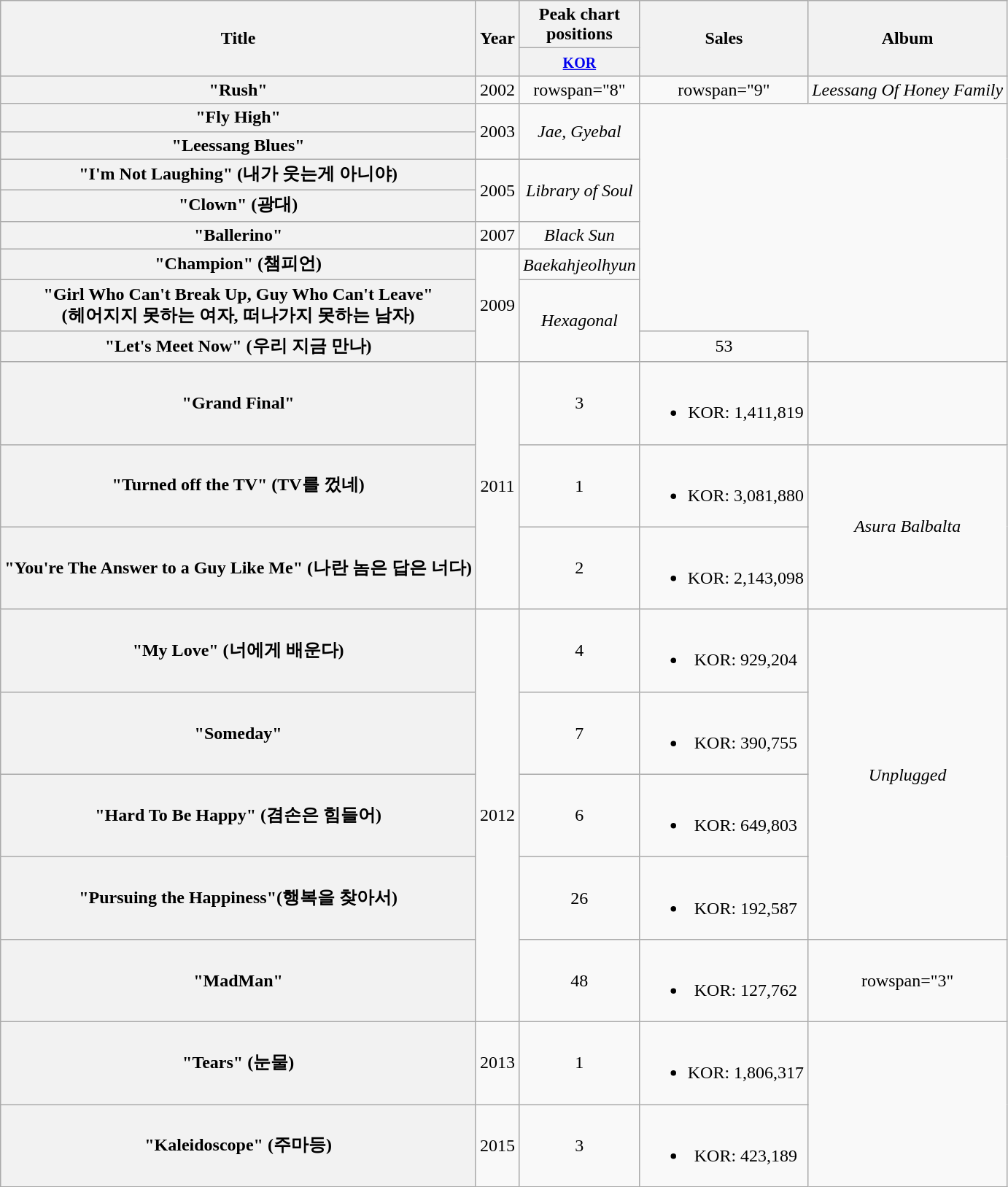<table class="wikitable plainrowheaders" style="text-align:center;">
<tr>
<th rowspan="2" scope="col">Title</th>
<th rowspan="2" scope="col">Year</th>
<th colspan="1" scope="col" style="width:5em;">Peak chart positions</th>
<th rowspan="2" scope="col">Sales</th>
<th rowspan="2">Album</th>
</tr>
<tr>
<th><small><a href='#'>KOR</a></small><br></th>
</tr>
<tr>
<th scope="row">"Rush"<br></th>
<td>2002</td>
<td>rowspan="8" </td>
<td>rowspan="9" </td>
<td><em>Leessang Of Honey Family</em></td>
</tr>
<tr>
<th scope="row">"Fly High"<br></th>
<td rowspan="2">2003</td>
<td rowspan="2"><em>Jae, Gyebal</em></td>
</tr>
<tr>
<th scope="row">"Leessang Blues"<br></th>
</tr>
<tr>
<th scope="row">"I'm Not Laughing" (내가 웃는게 아니야)<br></th>
<td rowspan="2">2005</td>
<td rowspan="2"><em>Library of Soul</em></td>
</tr>
<tr>
<th scope="row">"Clown" (광대)<br></th>
</tr>
<tr>
<th scope="row">"Ballerino"<br></th>
<td>2007</td>
<td><em>Black Sun</em></td>
</tr>
<tr>
<th scope="row">"Champion" (챔피언)<br></th>
<td rowspan="3">2009</td>
<td><em>Baekahjeolhyun</em></td>
</tr>
<tr>
<th scope="row">"Girl Who Can't Break Up, Guy Who Can't Leave"<br>(헤어지지 못하는 여자, 떠나가지 못하는 남자) </th>
<td rowspan="2"><em>Hexagonal</em></td>
</tr>
<tr>
<th scope="row">"Let's Meet Now" (우리 지금 만나)<br></th>
<td>53</td>
</tr>
<tr>
<th scope="row">"Grand Final"<br></th>
<td rowspan="3">2011</td>
<td>3</td>
<td><br><ul><li>KOR: 1,411,819</li></ul></td>
<td></td>
</tr>
<tr>
<th scope="row">"Turned off the TV" (TV를 껐네)<br></th>
<td>1</td>
<td><br><ul><li>KOR: 3,081,880</li></ul></td>
<td rowspan="2"><em>Asura Balbalta</em></td>
</tr>
<tr>
<th scope="row">"You're The Answer to a Guy Like Me" (나란 놈은 답은 너다)<br></th>
<td>2</td>
<td><br><ul><li>KOR: 2,143,098</li></ul></td>
</tr>
<tr>
<th scope="row">"My Love" (너에게 배운다)</th>
<td rowspan="5">2012</td>
<td>4</td>
<td><br><ul><li>KOR: 929,204</li></ul></td>
<td rowspan="4"><em>Unplugged</em></td>
</tr>
<tr>
<th scope="row">"Someday"<br></th>
<td>7</td>
<td><br><ul><li>KOR: 390,755</li></ul></td>
</tr>
<tr>
<th scope="row">"Hard To Be Happy" (겸손은 힘들어)</th>
<td>6</td>
<td><br><ul><li>KOR: 649,803</li></ul></td>
</tr>
<tr>
<th scope="row">"Pursuing the Happiness"(행복을 찾아서)<br></th>
<td>26</td>
<td><br><ul><li>KOR: 192,587</li></ul></td>
</tr>
<tr>
<th scope="row">"MadMan"<br></th>
<td>48</td>
<td><br><ul><li>KOR: 127,762</li></ul></td>
<td>rowspan="3" </td>
</tr>
<tr>
<th scope="row">"Tears" (눈물)<br></th>
<td>2013</td>
<td>1</td>
<td><br><ul><li>KOR: 1,806,317</li></ul></td>
</tr>
<tr>
<th scope="row">"Kaleidoscope" (주마등)<br></th>
<td>2015</td>
<td>3</td>
<td><br><ul><li>KOR: 423,189</li></ul></td>
</tr>
</table>
